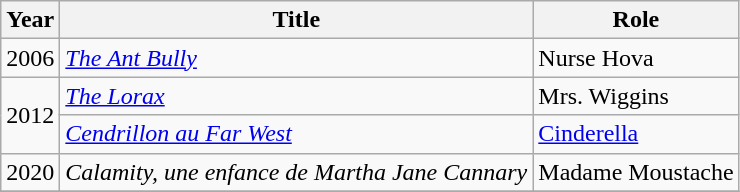<table class="wikitable">
<tr>
<th>Year</th>
<th>Title</th>
<th>Role</th>
</tr>
<tr>
<td>2006</td>
<td><em><a href='#'>The Ant Bully</a></em></td>
<td>Nurse Hova</td>
</tr>
<tr>
<td rowspan=2>2012</td>
<td><em><a href='#'>The Lorax</a></em></td>
<td>Mrs. Wiggins</td>
</tr>
<tr>
<td><em><a href='#'>Cendrillon au Far West</a></em></td>
<td><a href='#'>Cinderella</a></td>
</tr>
<tr>
<td>2020</td>
<td><em>Calamity, une enfance de Martha Jane Cannary</em></td>
<td>Madame Moustache</td>
</tr>
<tr>
</tr>
</table>
